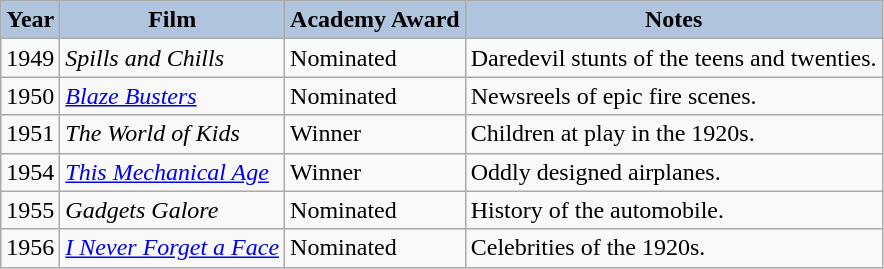<table class="wikitable">
<tr>
<th style="background:#B0C4DE;">Year</th>
<th style="background:#B0C4DE;">Film</th>
<th style="background:#B0C4DE;">Academy Award</th>
<th style="background:#B0C4DE;">Notes</th>
</tr>
<tr>
<td>1949</td>
<td><em>Spills and Chills</em></td>
<td>Nominated</td>
<td>Daredevil stunts of the teens and twenties.</td>
</tr>
<tr>
<td>1950</td>
<td><em><a href='#'>Blaze Busters</a></em></td>
<td>Nominated</td>
<td>Newsreels of epic fire scenes.</td>
</tr>
<tr>
<td>1951</td>
<td><em>The World of Kids</em></td>
<td>Winner</td>
<td>Children at play in the 1920s.</td>
</tr>
<tr>
<td>1954</td>
<td><em><a href='#'>This Mechanical Age</a></em></td>
<td>Winner</td>
<td>Oddly designed airplanes.</td>
</tr>
<tr>
<td>1955</td>
<td><em>Gadgets Galore</em></td>
<td>Nominated</td>
<td>History of the automobile.</td>
</tr>
<tr>
<td>1956</td>
<td><em><a href='#'>I Never Forget a Face</a></em></td>
<td>Nominated</td>
<td>Celebrities of the 1920s.</td>
</tr>
</table>
